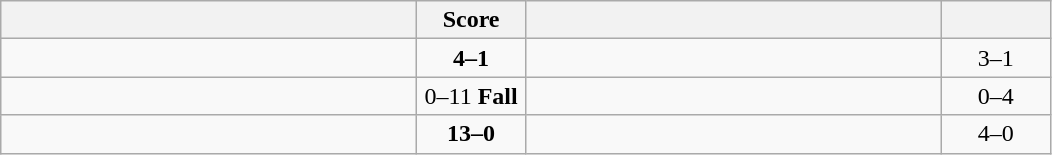<table class="wikitable" style="text-align: center; ">
<tr>
<th align="right" width="270"></th>
<th width="65">Score</th>
<th align="left" width="270"></th>
<th width="65"></th>
</tr>
<tr>
<td align="left"><strong></strong></td>
<td><strong>4–1</strong></td>
<td align="left"></td>
<td>3–1 <strong></strong></td>
</tr>
<tr>
<td align="left"></td>
<td>0–11 <strong>Fall</strong></td>
<td align="left"><strong></strong></td>
<td>0–4 <strong></strong></td>
</tr>
<tr>
<td align="left"><strong></strong></td>
<td><strong>13–0</strong></td>
<td align="left"></td>
<td>4–0 <strong></strong></td>
</tr>
</table>
